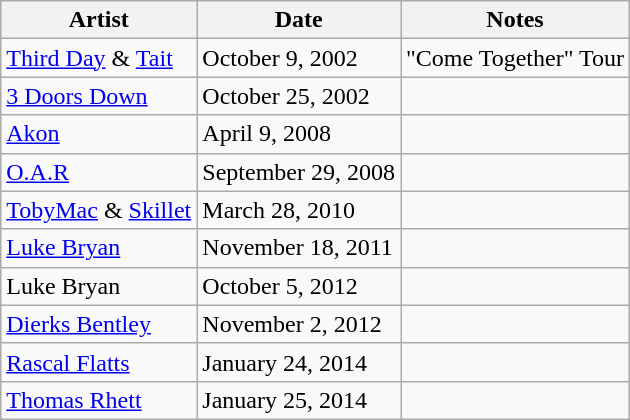<table class="wikitable mw-collapsible">
<tr>
<th>Artist</th>
<th>Date</th>
<th>Notes</th>
</tr>
<tr>
<td><a href='#'>Third Day</a> & <a href='#'>Tait</a></td>
<td>October 9, 2002</td>
<td>"Come Together" Tour</td>
</tr>
<tr>
<td><a href='#'>3 Doors Down</a></td>
<td>October 25, 2002</td>
<td></td>
</tr>
<tr>
<td><a href='#'>Akon</a></td>
<td>April 9, 2008</td>
<td></td>
</tr>
<tr>
<td><a href='#'>O.A.R</a></td>
<td>September 29, 2008</td>
<td></td>
</tr>
<tr>
<td><a href='#'>TobyMac</a> & <a href='#'>Skillet</a></td>
<td>March 28, 2010</td>
<td></td>
</tr>
<tr>
<td><a href='#'>Luke Bryan</a></td>
<td>November 18, 2011</td>
<td></td>
</tr>
<tr>
<td>Luke Bryan</td>
<td>October 5, 2012</td>
<td></td>
</tr>
<tr>
<td><a href='#'>Dierks Bentley</a></td>
<td>November 2, 2012</td>
<td></td>
</tr>
<tr>
<td><a href='#'>Rascal Flatts</a></td>
<td>January 24, 2014</td>
<td></td>
</tr>
<tr>
<td><a href='#'>Thomas Rhett</a></td>
<td>January 25, 2014</td>
<td></td>
</tr>
</table>
